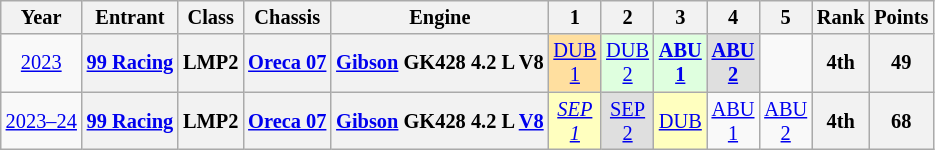<table class="wikitable" style="text-align:center; font-size:85%">
<tr>
<th>Year</th>
<th>Entrant</th>
<th>Class</th>
<th>Chassis</th>
<th>Engine</th>
<th>1</th>
<th>2</th>
<th>3</th>
<th>4</th>
<th>5</th>
<th>Rank</th>
<th>Points</th>
</tr>
<tr>
<td nowrap><a href='#'>2023</a></td>
<th nowrap><a href='#'>99 Racing</a></th>
<th>LMP2</th>
<th nowrap><a href='#'>Oreca 07</a></th>
<th nowrap><a href='#'>Gibson</a> GK428 4.2 L V8</th>
<td style="background:#FFDF9F;"><a href='#'>DUB<br>1</a><br></td>
<td style="background:#DFFFDF;"><a href='#'>DUB<br>2</a><br></td>
<td style="background:#DFFFDF;"><strong><a href='#'>ABU<br>1</a></strong><br></td>
<td style="background:#DFDFDF;"><strong><a href='#'>ABU<br>2</a></strong><br></td>
<td></td>
<th>4th</th>
<th>49</th>
</tr>
<tr>
<td nowrap><a href='#'>2023–24</a></td>
<th nowrap><a href='#'>99 Racing</a></th>
<th>LMP2</th>
<th nowrap><a href='#'>Oreca 07</a></th>
<th nowrap><a href='#'>Gibson</a> GK428 4.2 L <a href='#'>V8</a></th>
<td style="background:#FFFFBF;"><em><a href='#'>SEP<br>1</a></em><br></td>
<td style="background:#DFDFDF;"><a href='#'>SEP<br>2</a><br></td>
<td style="background:#FFFFBF;"><a href='#'>DUB</a><br></td>
<td><a href='#'>ABU<br>1</a></td>
<td><a href='#'>ABU<br>2</a></td>
<th>4th</th>
<th>68</th>
</tr>
</table>
